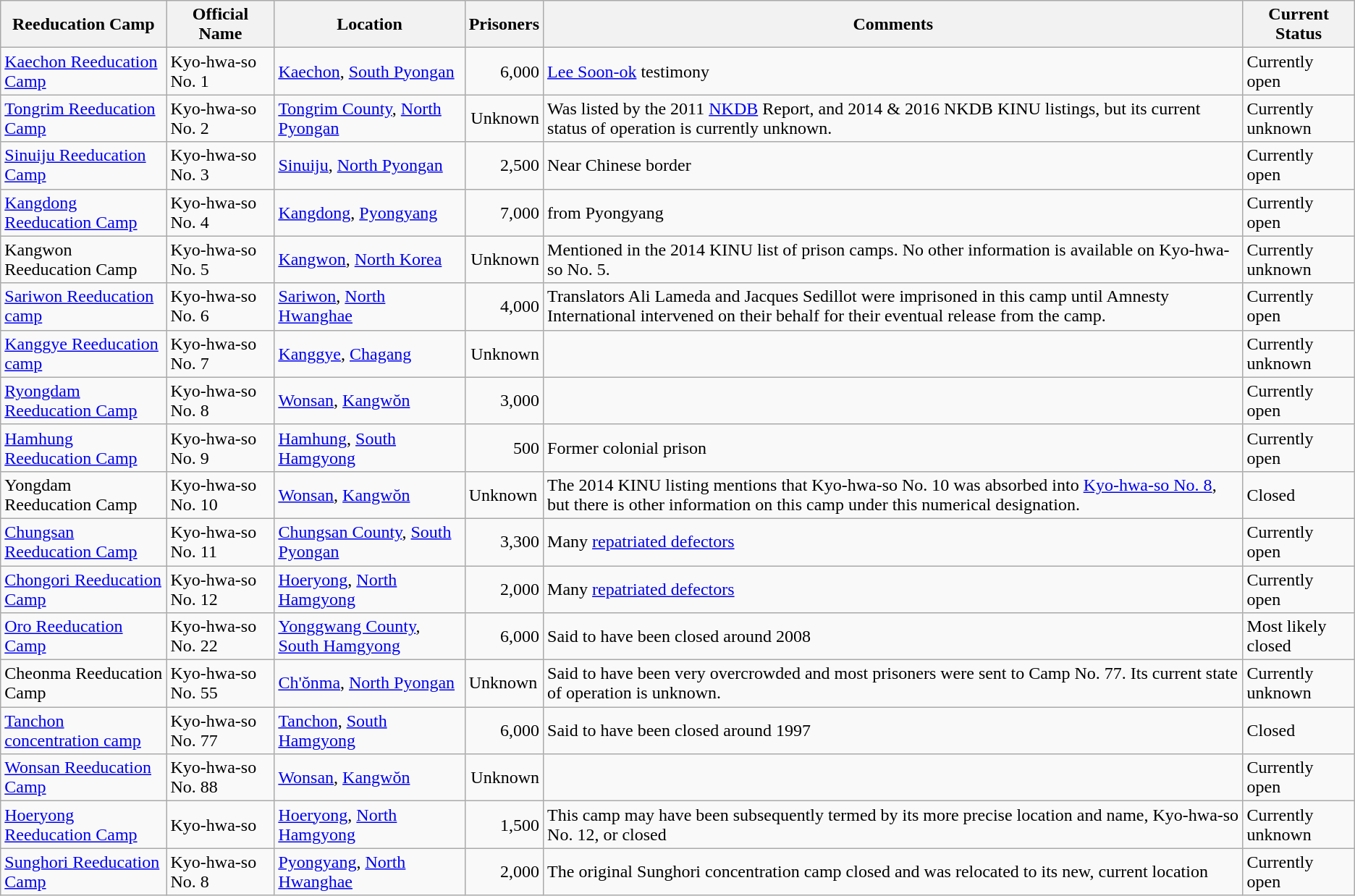<table class="wikitable sortable">
<tr>
<th><strong>Reeducation Camp</strong></th>
<th><strong>Official Name</strong></th>
<th><strong>Location</strong></th>
<th><strong>Prisoners</strong></th>
<th><strong>Comments</strong></th>
<th><strong>Current Status</strong></th>
</tr>
<tr>
<td><a href='#'>Kaechon Reeducation Camp</a></td>
<td>Kyo-hwa-so No. 1</td>
<td><a href='#'>Kaechon</a>, <a href='#'>South Pyongan</a></td>
<td align=right>6,000</td>
<td><a href='#'>Lee Soon-ok</a> testimony</td>
<td>Currently open</td>
</tr>
<tr>
<td><a href='#'>Tongrim Reeducation Camp</a></td>
<td>Kyo-hwa-so No. 2</td>
<td><a href='#'>Tongrim County</a>, <a href='#'>North Pyongan</a></td>
<td align=right>Unknown</td>
<td>Was listed by the 2011 <a href='#'>NKDB</a> Report, and 2014 & 2016 NKDB KINU listings, but its current status of operation is currently unknown.</td>
<td>Currently unknown</td>
</tr>
<tr>
<td><a href='#'>Sinuiju Reeducation Camp</a></td>
<td>Kyo-hwa-so No. 3</td>
<td><a href='#'>Sinuiju</a>, <a href='#'>North Pyongan</a></td>
<td align=right>2,500</td>
<td>Near Chinese border</td>
<td>Currently open</td>
</tr>
<tr>
<td><a href='#'>Kangdong Reeducation Camp</a></td>
<td>Kyo-hwa-so No. 4</td>
<td><a href='#'>Kangdong</a>, <a href='#'>Pyongyang</a></td>
<td align=right>7,000</td>
<td>  from Pyongyang</td>
<td>Currently open</td>
</tr>
<tr>
<td>Kangwon Reeducation Camp</td>
<td>Kyo-hwa-so No. 5</td>
<td><a href='#'>Kangwon</a>, <a href='#'>North Korea</a></td>
<td align=right>Unknown</td>
<td>Mentioned in the 2014 KINU list of prison camps. No other information is available on Kyo-hwa-so No. 5.</td>
<td>Currently unknown</td>
</tr>
<tr>
<td><a href='#'>Sariwon Reeducation camp</a></td>
<td>Kyo-hwa-so No. 6</td>
<td><a href='#'>Sariwon</a>, <a href='#'>North Hwanghae</a></td>
<td align=right>4,000</td>
<td>Translators Ali Lameda and Jacques Sedillot were imprisoned in this camp until Amnesty International intervened on their behalf for their eventual release from the camp.</td>
<td>Currently open</td>
</tr>
<tr>
<td><a href='#'>Kanggye Reeducation camp</a></td>
<td>Kyo-hwa-so No. 7</td>
<td><a href='#'>Kanggye</a>, <a href='#'>Chagang</a></td>
<td align=right>Unknown</td>
<td></td>
<td>Currently unknown</td>
</tr>
<tr>
<td><a href='#'>Ryongdam Reeducation Camp</a></td>
<td>Kyo-hwa-so No. 8</td>
<td><a href='#'>Wonsan</a>, <a href='#'>Kangwŏn</a></td>
<td align=right>3,000</td>
<td></td>
<td>Currently open</td>
</tr>
<tr>
<td><a href='#'>Hamhung Reeducation Camp</a></td>
<td>Kyo-hwa-so No. 9</td>
<td><a href='#'>Hamhung</a>, <a href='#'>South Hamgyong</a></td>
<td align=right>500</td>
<td>Former colonial prison</td>
<td>Currently open</td>
</tr>
<tr>
<td>Yongdam Reeducation Camp</td>
<td>Kyo-hwa-so No. 10</td>
<td><a href='#'>Wonsan</a>, <a href='#'>Kangwŏn</a></td>
<td>Unknown</td>
<td>The 2014 KINU listing mentions that Kyo-hwa-so No. 10 was absorbed into <a href='#'>Kyo-hwa-so No. 8</a>, but there is other information on this camp under this numerical designation.</td>
<td>Closed</td>
</tr>
<tr>
<td><a href='#'>Chungsan Reeducation Camp</a></td>
<td>Kyo-hwa-so No. 11</td>
<td><a href='#'>Chungsan County</a>, <a href='#'>South Pyongan</a></td>
<td align=right>3,300</td>
<td>Many <a href='#'>repatriated defectors</a></td>
<td>Currently open</td>
</tr>
<tr>
<td><a href='#'>Chongori Reeducation Camp</a></td>
<td>Kyo-hwa-so No. 12</td>
<td><a href='#'>Hoeryong</a>, <a href='#'>North Hamgyong</a></td>
<td align=right>2,000</td>
<td>Many <a href='#'>repatriated defectors</a></td>
<td>Currently open</td>
</tr>
<tr>
<td><a href='#'>Oro Reeducation Camp</a></td>
<td>Kyo-hwa-so No. 22</td>
<td><a href='#'>Yonggwang County</a>, <a href='#'>South Hamgyong</a></td>
<td align=right>6,000</td>
<td>Said to have been closed around 2008</td>
<td>Most likely closed</td>
</tr>
<tr>
<td>Cheonma Reeducation Camp</td>
<td>Kyo-hwa-so No. 55</td>
<td><a href='#'>Ch'ŏnma</a>, <a href='#'>North Pyongan</a></td>
<td align=top>Unknown</td>
<td>Said to have been very overcrowded and most prisoners were sent to Camp No. 77. Its current state of operation is unknown.</td>
<td>Currently unknown</td>
</tr>
<tr>
<td><a href='#'>Tanchon concentration camp</a></td>
<td>Kyo-hwa-so No. 77</td>
<td><a href='#'>Tanchon</a>, <a href='#'>South Hamgyong</a></td>
<td align=right>6,000</td>
<td>Said to have been closed around 1997</td>
<td>Closed</td>
</tr>
<tr>
<td><a href='#'>Wonsan Reeducation Camp</a></td>
<td>Kyo-hwa-so No. 88</td>
<td><a href='#'>Wonsan</a>, <a href='#'>Kangwŏn</a></td>
<td align=right>Unknown</td>
<td></td>
<td>Currently open</td>
</tr>
<tr>
<td><a href='#'>Hoeryong Reeducation Camp</a></td>
<td>Kyo-hwa-so</td>
<td><a href='#'>Hoeryong</a>, <a href='#'>North Hamgyong</a></td>
<td align=right>1,500</td>
<td>This camp may have been subsequently termed by its more precise location and name, Kyo-hwa-so No. 12, or closed</td>
<td>Currently unknown</td>
</tr>
<tr>
<td><a href='#'>Sunghori Reeducation Camp</a></td>
<td>Kyo-hwa-so No. 8</td>
<td><a href='#'>Pyongyang</a>, <a href='#'>North Hwanghae</a></td>
<td align=right>2,000</td>
<td>The original Sunghori concentration camp closed and was relocated to its new, current location</td>
<td>Currently open</td>
</tr>
</table>
